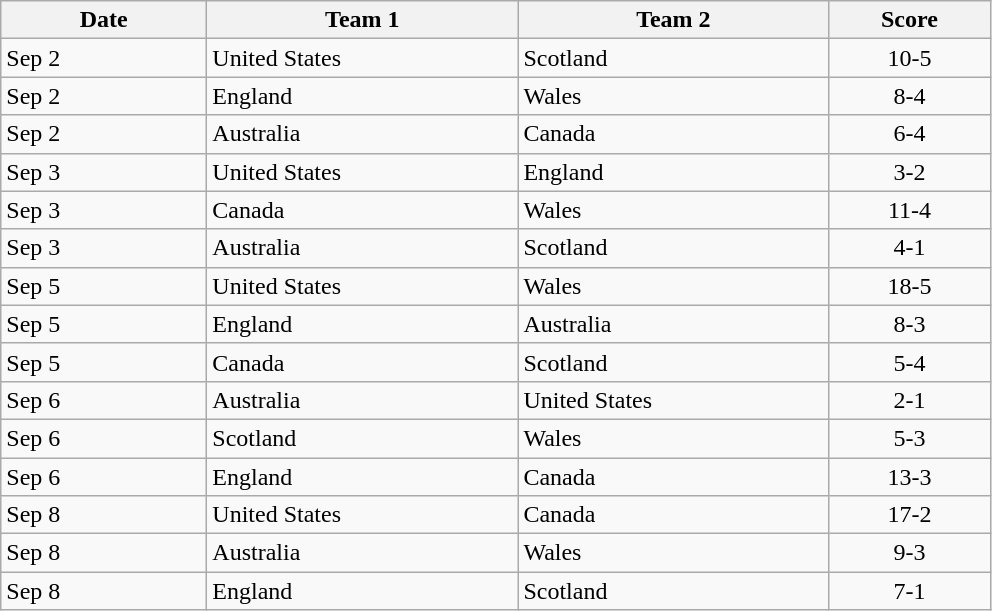<table class="wikitable" style="font-size: 100%">
<tr>
<th width=130>Date</th>
<th width=200>Team 1</th>
<th width=200>Team 2</th>
<th width=100>Score</th>
</tr>
<tr>
<td>Sep 2</td>
<td>United States</td>
<td>Scotland</td>
<td align=center>10-5</td>
</tr>
<tr>
<td>Sep 2</td>
<td>England</td>
<td>Wales</td>
<td align=center>8-4</td>
</tr>
<tr>
<td>Sep 2</td>
<td>Australia</td>
<td>Canada</td>
<td align=center>6-4</td>
</tr>
<tr>
<td>Sep 3</td>
<td>United States</td>
<td>England</td>
<td align=center>3-2</td>
</tr>
<tr>
<td>Sep 3</td>
<td>Canada</td>
<td>Wales</td>
<td align=center>11-4</td>
</tr>
<tr>
<td>Sep 3</td>
<td>Australia</td>
<td>Scotland</td>
<td align=center>4-1</td>
</tr>
<tr>
<td>Sep 5</td>
<td>United States</td>
<td>Wales</td>
<td align=center>18-5</td>
</tr>
<tr>
<td>Sep 5</td>
<td>England</td>
<td>Australia</td>
<td align=center>8-3</td>
</tr>
<tr>
<td>Sep 5</td>
<td>Canada</td>
<td>Scotland</td>
<td align=center>5-4</td>
</tr>
<tr>
<td>Sep 6</td>
<td>Australia</td>
<td>United States</td>
<td align=center>2-1</td>
</tr>
<tr>
<td>Sep 6</td>
<td>Scotland</td>
<td>Wales</td>
<td align=center>5-3</td>
</tr>
<tr>
<td>Sep 6</td>
<td>England</td>
<td>Canada</td>
<td align=center>13-3</td>
</tr>
<tr>
<td>Sep 8</td>
<td>United States</td>
<td>Canada</td>
<td align=center>17-2</td>
</tr>
<tr>
<td>Sep 8</td>
<td>Australia</td>
<td>Wales</td>
<td align=center>9-3</td>
</tr>
<tr>
<td>Sep 8</td>
<td>England</td>
<td>Scotland</td>
<td align=center>7-1</td>
</tr>
</table>
